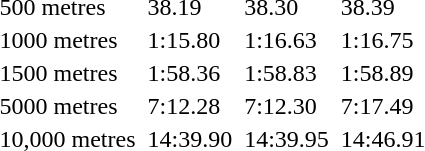<table>
<tr valign="top">
<td>500 metres <br></td>
<td></td>
<td>38.19</td>
<td></td>
<td>38.30</td>
<td></td>
<td>38.39</td>
</tr>
<tr valign="top">
<td>1000 metres <br></td>
<td></td>
<td>1:15.80</td>
<td></td>
<td>1:16.63</td>
<td></td>
<td>1:16.75</td>
</tr>
<tr valign="top">
<td>1500 metres <br></td>
<td></td>
<td>1:58.36</td>
<td></td>
<td>1:58.83</td>
<td></td>
<td>1:58.89</td>
</tr>
<tr valign="top">
<td>5000 metres <br></td>
<td></td>
<td>7:12.28</td>
<td></td>
<td>7:12.30</td>
<td></td>
<td>7:17.49</td>
</tr>
<tr valign="top">
<td>10,000 metres <br></td>
<td></td>
<td>14:39.90</td>
<td></td>
<td>14:39.95</td>
<td></td>
<td>14:46.91</td>
</tr>
</table>
